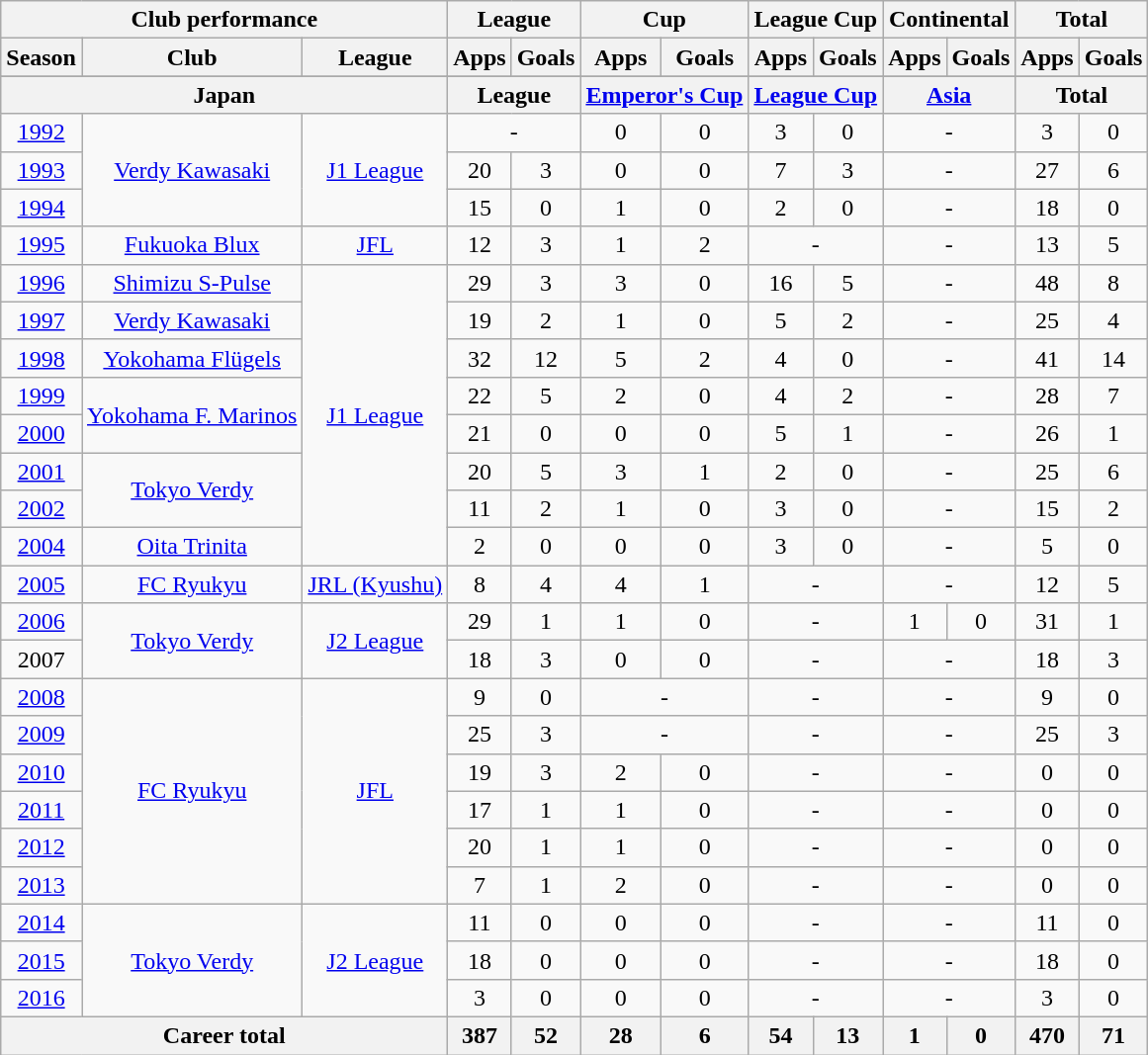<table class="wikitable" style="text-align:center">
<tr>
<th colspan=3>Club performance</th>
<th colspan=2>League</th>
<th colspan=2>Cup</th>
<th colspan=2>League Cup</th>
<th colspan=2>Continental</th>
<th colspan=2>Total</th>
</tr>
<tr>
<th>Season</th>
<th>Club</th>
<th>League</th>
<th>Apps</th>
<th>Goals</th>
<th>Apps</th>
<th>Goals</th>
<th>Apps</th>
<th>Goals</th>
<th>Apps</th>
<th>Goals</th>
<th>Apps</th>
<th>Goals</th>
</tr>
<tr>
</tr>
<tr>
<th colspan=3>Japan</th>
<th colspan=2>League</th>
<th colspan=2><a href='#'>Emperor's Cup</a></th>
<th colspan=2><a href='#'>League Cup</a></th>
<th colspan=2><a href='#'>Asia</a></th>
<th colspan=2>Total</th>
</tr>
<tr>
<td><a href='#'>1992</a></td>
<td rowspan="3"><a href='#'>Verdy Kawasaki</a></td>
<td rowspan="3"><a href='#'>J1 League</a></td>
<td colspan="2">-</td>
<td>0</td>
<td>0</td>
<td>3</td>
<td>0</td>
<td colspan="2">-</td>
<td>3</td>
<td>0</td>
</tr>
<tr>
<td><a href='#'>1993</a></td>
<td>20</td>
<td>3</td>
<td>0</td>
<td>0</td>
<td>7</td>
<td>3</td>
<td colspan="2">-</td>
<td>27</td>
<td>6</td>
</tr>
<tr>
<td><a href='#'>1994</a></td>
<td>15</td>
<td>0</td>
<td>1</td>
<td>0</td>
<td>2</td>
<td>0</td>
<td colspan="2">-</td>
<td>18</td>
<td>0</td>
</tr>
<tr>
<td><a href='#'>1995</a></td>
<td><a href='#'>Fukuoka Blux</a></td>
<td><a href='#'>JFL</a></td>
<td>12</td>
<td>3</td>
<td>1</td>
<td>2</td>
<td colspan="2">-</td>
<td colspan="2">-</td>
<td>13</td>
<td>5</td>
</tr>
<tr>
<td><a href='#'>1996</a></td>
<td><a href='#'>Shimizu S-Pulse</a></td>
<td rowspan="8"><a href='#'>J1 League</a></td>
<td>29</td>
<td>3</td>
<td>3</td>
<td>0</td>
<td>16</td>
<td>5</td>
<td colspan="2">-</td>
<td>48</td>
<td>8</td>
</tr>
<tr>
<td><a href='#'>1997</a></td>
<td><a href='#'>Verdy Kawasaki</a></td>
<td>19</td>
<td>2</td>
<td>1</td>
<td>0</td>
<td>5</td>
<td>2</td>
<td colspan="2">-</td>
<td>25</td>
<td>4</td>
</tr>
<tr>
<td><a href='#'>1998</a></td>
<td><a href='#'>Yokohama Flügels</a></td>
<td>32</td>
<td>12</td>
<td>5</td>
<td>2</td>
<td>4</td>
<td>0</td>
<td colspan="2">-</td>
<td>41</td>
<td>14</td>
</tr>
<tr>
<td><a href='#'>1999</a></td>
<td rowspan="2"><a href='#'>Yokohama F. Marinos</a></td>
<td>22</td>
<td>5</td>
<td>2</td>
<td>0</td>
<td>4</td>
<td>2</td>
<td colspan="2">-</td>
<td>28</td>
<td>7</td>
</tr>
<tr>
<td><a href='#'>2000</a></td>
<td>21</td>
<td>0</td>
<td>0</td>
<td>0</td>
<td>5</td>
<td>1</td>
<td colspan="2">-</td>
<td>26</td>
<td>1</td>
</tr>
<tr>
<td><a href='#'>2001</a></td>
<td rowspan="2"><a href='#'>Tokyo Verdy</a></td>
<td>20</td>
<td>5</td>
<td>3</td>
<td>1</td>
<td>2</td>
<td>0</td>
<td colspan="2">-</td>
<td>25</td>
<td>6</td>
</tr>
<tr>
<td><a href='#'>2002</a></td>
<td>11</td>
<td>2</td>
<td>1</td>
<td>0</td>
<td>3</td>
<td>0</td>
<td colspan="2">-</td>
<td>15</td>
<td>2</td>
</tr>
<tr>
<td><a href='#'>2004</a></td>
<td><a href='#'>Oita Trinita</a></td>
<td>2</td>
<td>0</td>
<td>0</td>
<td>0</td>
<td>3</td>
<td>0</td>
<td colspan="2">-</td>
<td>5</td>
<td>0</td>
</tr>
<tr>
<td><a href='#'>2005</a></td>
<td><a href='#'>FC Ryukyu</a></td>
<td><a href='#'>JRL (Kyushu)</a></td>
<td>8</td>
<td>4</td>
<td>4</td>
<td>1</td>
<td colspan="2">-</td>
<td colspan="2">-</td>
<td>12</td>
<td>5</td>
</tr>
<tr>
<td><a href='#'>2006</a></td>
<td rowspan="2"><a href='#'>Tokyo Verdy</a></td>
<td rowspan="2"><a href='#'>J2 League</a></td>
<td>29</td>
<td>1</td>
<td>1</td>
<td>0</td>
<td colspan="2">-</td>
<td>1</td>
<td>0</td>
<td>31</td>
<td>1</td>
</tr>
<tr>
<td>2007</td>
<td>18</td>
<td>3</td>
<td>0</td>
<td>0</td>
<td colspan="2">-</td>
<td colspan="2">-</td>
<td>18</td>
<td>3</td>
</tr>
<tr>
<td><a href='#'>2008</a></td>
<td rowspan="6"><a href='#'>FC Ryukyu</a></td>
<td rowspan="6"><a href='#'>JFL</a></td>
<td>9</td>
<td>0</td>
<td colspan="2">-</td>
<td colspan="2">-</td>
<td colspan="2">-</td>
<td>9</td>
<td>0</td>
</tr>
<tr>
<td><a href='#'>2009</a></td>
<td>25</td>
<td>3</td>
<td colspan="2">-</td>
<td colspan="2">-</td>
<td colspan="2">-</td>
<td>25</td>
<td>3</td>
</tr>
<tr>
<td><a href='#'>2010</a></td>
<td>19</td>
<td>3</td>
<td>2</td>
<td>0</td>
<td colspan="2">-</td>
<td colspan="2">-</td>
<td>0</td>
<td>0</td>
</tr>
<tr>
<td><a href='#'>2011</a></td>
<td>17</td>
<td>1</td>
<td>1</td>
<td>0</td>
<td colspan="2">-</td>
<td colspan="2">-</td>
<td>0</td>
<td>0</td>
</tr>
<tr>
<td><a href='#'>2012</a></td>
<td>20</td>
<td>1</td>
<td>1</td>
<td>0</td>
<td colspan="2">-</td>
<td colspan="2">-</td>
<td>0</td>
<td>0</td>
</tr>
<tr>
<td><a href='#'>2013</a></td>
<td>7</td>
<td>1</td>
<td>2</td>
<td>0</td>
<td colspan="2">-</td>
<td colspan="2">-</td>
<td>0</td>
<td>0</td>
</tr>
<tr>
<td><a href='#'>2014</a></td>
<td rowspan="3"><a href='#'>Tokyo Verdy</a></td>
<td rowspan="3"><a href='#'>J2 League</a></td>
<td>11</td>
<td>0</td>
<td>0</td>
<td>0</td>
<td colspan="2">-</td>
<td colspan="2">-</td>
<td>11</td>
<td>0</td>
</tr>
<tr>
<td><a href='#'>2015</a></td>
<td>18</td>
<td>0</td>
<td>0</td>
<td>0</td>
<td colspan="2">-</td>
<td colspan="2">-</td>
<td>18</td>
<td>0</td>
</tr>
<tr>
<td><a href='#'>2016</a></td>
<td>3</td>
<td>0</td>
<td>0</td>
<td>0</td>
<td colspan="2">-</td>
<td colspan="2">-</td>
<td>3</td>
<td>0</td>
</tr>
<tr>
<th colspan=3>Career total</th>
<th>387</th>
<th>52</th>
<th>28</th>
<th>6</th>
<th>54</th>
<th>13</th>
<th>1</th>
<th>0</th>
<th>470</th>
<th>71</th>
</tr>
</table>
